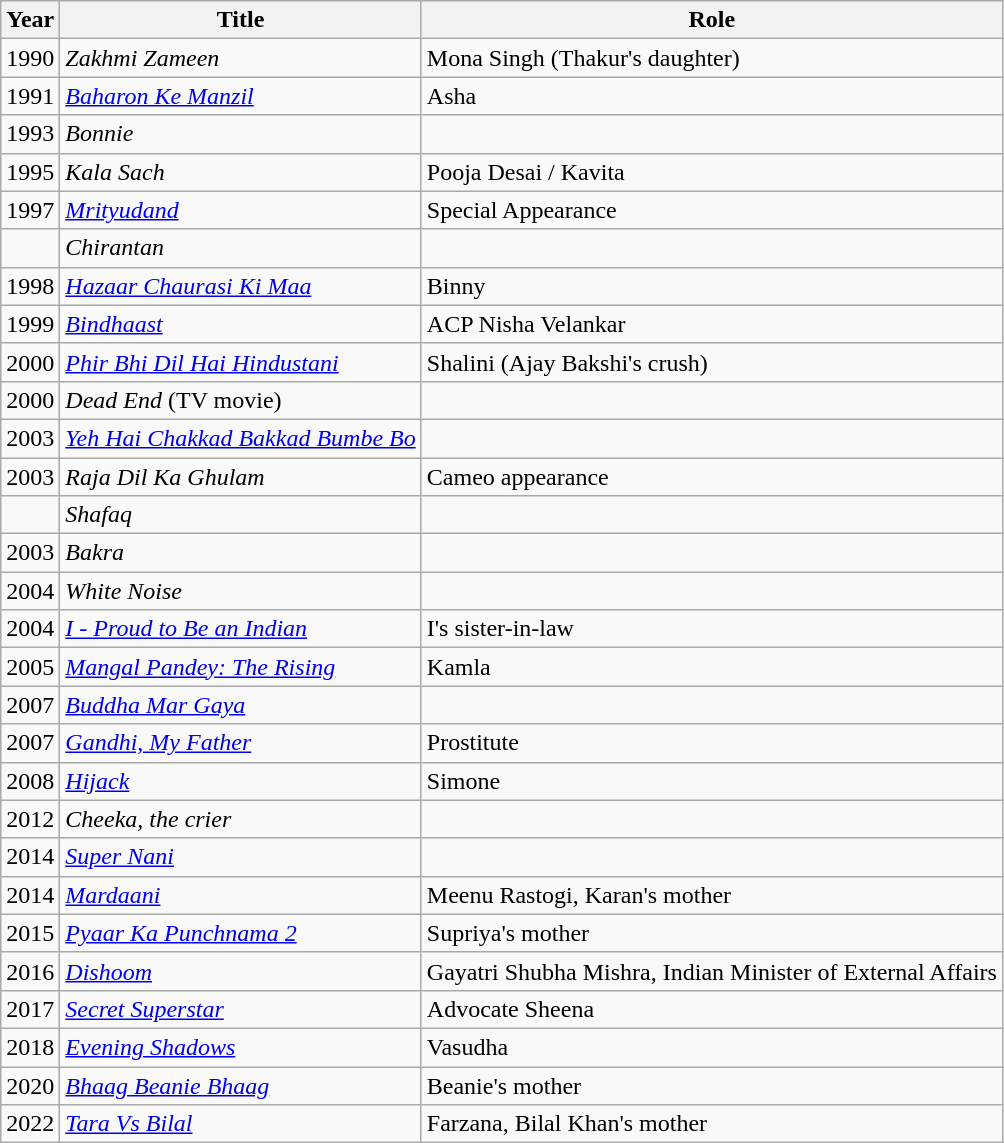<table class="wikitable sortable">
<tr>
<th>Year</th>
<th>Title</th>
<th>Role</th>
</tr>
<tr>
<td>1990</td>
<td><em>Zakhmi Zameen</em></td>
<td>Mona Singh (Thakur's daughter)</td>
</tr>
<tr>
<td>1991</td>
<td><a href='#'><em>Baharon Ke Manzil</em></a></td>
<td>Asha</td>
</tr>
<tr>
<td>1993</td>
<td><em>Bonnie</em></td>
<td></td>
</tr>
<tr>
<td>1995</td>
<td><em>Kala Sach</em></td>
<td>Pooja Desai / Kavita</td>
</tr>
<tr>
<td>1997</td>
<td><em><a href='#'>Mrityudand</a></em></td>
<td>Special Appearance</td>
</tr>
<tr>
<td></td>
<td><em>Chirantan</em></td>
<td></td>
</tr>
<tr>
<td>1998</td>
<td><em><a href='#'>Hazaar Chaurasi Ki Maa</a></em></td>
<td>Binny</td>
</tr>
<tr>
<td>1999</td>
<td><em><a href='#'>Bindhaast</a></em></td>
<td>ACP Nisha Velankar</td>
</tr>
<tr>
<td>2000</td>
<td><em><a href='#'>Phir Bhi Dil Hai Hindustani</a></em></td>
<td>Shalini (Ajay Bakshi's crush)</td>
</tr>
<tr>
<td>2000</td>
<td><em>Dead End</em> (TV movie)</td>
<td></td>
</tr>
<tr>
<td>2003</td>
<td><em><a href='#'>Yeh Hai Chakkad Bakkad Bumbe Bo</a></em></td>
<td></td>
</tr>
<tr>
<td>2003</td>
<td><em>Raja Dil Ka Ghulam</em></td>
<td>Cameo appearance</td>
</tr>
<tr>
<td></td>
<td><em>Shafaq</em></td>
<td></td>
</tr>
<tr>
<td>2003</td>
<td><em>Bakra</em></td>
<td></td>
</tr>
<tr>
<td>2004</td>
<td><em>White Noise</em></td>
<td></td>
</tr>
<tr>
<td>2004</td>
<td><em><a href='#'>I - Proud to Be an Indian</a></em></td>
<td>I's sister-in-law</td>
</tr>
<tr>
<td>2005</td>
<td><em><a href='#'>Mangal Pandey: The Rising</a></em></td>
<td>Kamla</td>
</tr>
<tr>
<td>2007</td>
<td><em><a href='#'>Buddha Mar Gaya</a></em></td>
<td></td>
</tr>
<tr>
<td>2007</td>
<td><em><a href='#'>Gandhi, My Father</a></em></td>
<td>Prostitute</td>
</tr>
<tr>
<td>2008</td>
<td><a href='#'><em>Hijack</em></a></td>
<td>Simone</td>
</tr>
<tr>
<td>2012</td>
<td><em>Cheeka, the crier</em></td>
<td></td>
</tr>
<tr>
<td>2014</td>
<td><em><a href='#'>Super Nani</a></em></td>
<td></td>
</tr>
<tr>
<td>2014</td>
<td><em><a href='#'>Mardaani</a></em></td>
<td>Meenu Rastogi, Karan's mother</td>
</tr>
<tr>
<td>2015</td>
<td><em><a href='#'>Pyaar Ka Punchnama 2</a></em></td>
<td>Supriya's mother</td>
</tr>
<tr>
<td>2016</td>
<td><em><a href='#'>Dishoom</a></em></td>
<td>Gayatri Shubha Mishra, Indian Minister of External Affairs</td>
</tr>
<tr>
<td>2017</td>
<td><em><a href='#'>Secret Superstar</a></em></td>
<td>Advocate Sheena</td>
</tr>
<tr>
<td>2018</td>
<td><em><a href='#'>Evening Shadows</a></em></td>
<td>Vasudha</td>
</tr>
<tr>
<td>2020</td>
<td><em><a href='#'>Bhaag Beanie Bhaag</a></em></td>
<td>Beanie's mother</td>
</tr>
<tr>
<td>2022</td>
<td><em><a href='#'>Tara Vs Bilal</a></em></td>
<td>Farzana, Bilal Khan's mother</td>
</tr>
</table>
